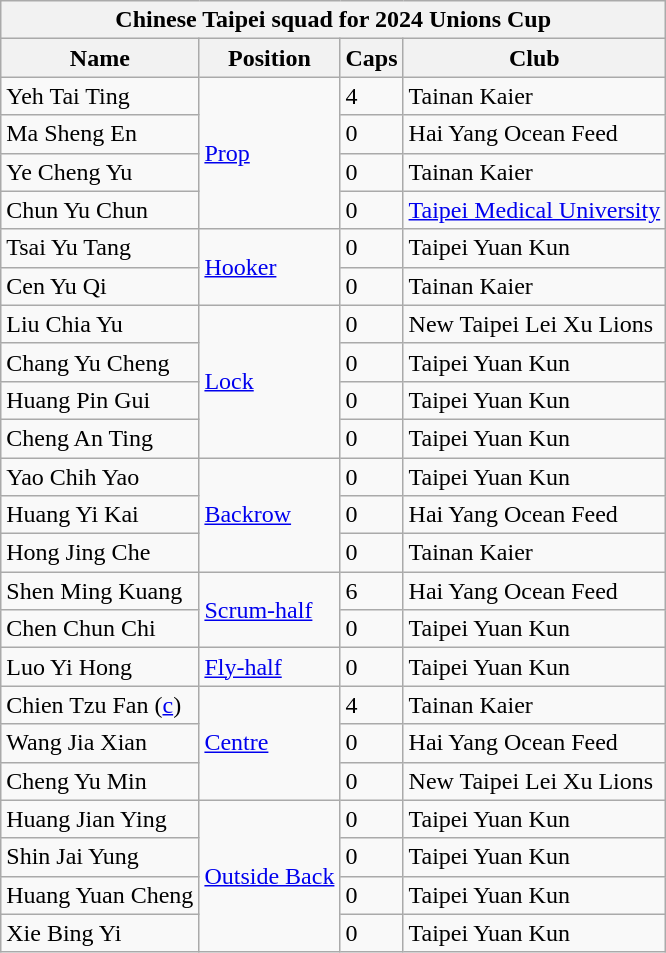<table class="wikitable">
<tr>
<th colspan="4">Chinese Taipei squad for 2024 Unions Cup</th>
</tr>
<tr>
<th>Name</th>
<th>Position</th>
<th>Caps</th>
<th>Club</th>
</tr>
<tr>
<td>Yeh Tai Ting</td>
<td rowspan="4"><a href='#'>Prop</a></td>
<td>4</td>
<td> Tainan Kaier</td>
</tr>
<tr>
<td>Ma Sheng En</td>
<td>0</td>
<td> Hai Yang Ocean Feed</td>
</tr>
<tr>
<td>Ye Cheng Yu</td>
<td>0</td>
<td> Tainan Kaier</td>
</tr>
<tr>
<td>Chun Yu Chun</td>
<td>0</td>
<td> <a href='#'>Taipei Medical University</a></td>
</tr>
<tr>
<td>Tsai Yu Tang</td>
<td rowspan="2"><a href='#'>Hooker</a></td>
<td>0</td>
<td> Taipei Yuan Kun</td>
</tr>
<tr>
<td>Cen Yu Qi</td>
<td>0</td>
<td> Tainan Kaier</td>
</tr>
<tr>
<td>Liu Chia Yu</td>
<td rowspan="4"><a href='#'>Lock</a></td>
<td>0</td>
<td> New Taipei Lei Xu Lions</td>
</tr>
<tr>
<td>Chang Yu Cheng</td>
<td>0</td>
<td> Taipei Yuan Kun</td>
</tr>
<tr>
<td>Huang Pin Gui</td>
<td>0</td>
<td> Taipei Yuan Kun</td>
</tr>
<tr>
<td>Cheng An Ting</td>
<td>0</td>
<td> Taipei Yuan Kun</td>
</tr>
<tr>
<td>Yao Chih Yao</td>
<td rowspan="3"><a href='#'>Backrow</a></td>
<td>0</td>
<td> Taipei Yuan Kun</td>
</tr>
<tr>
<td>Huang Yi Kai</td>
<td>0</td>
<td> Hai Yang Ocean Feed</td>
</tr>
<tr>
<td>Hong Jing Che</td>
<td>0</td>
<td> Tainan Kaier</td>
</tr>
<tr>
<td>Shen Ming Kuang</td>
<td rowspan="2"><a href='#'>Scrum-half</a></td>
<td>6</td>
<td> Hai Yang Ocean Feed</td>
</tr>
<tr>
<td>Chen Chun Chi</td>
<td>0</td>
<td> Taipei Yuan Kun</td>
</tr>
<tr>
<td>Luo Yi Hong</td>
<td><a href='#'>Fly-half</a></td>
<td>0</td>
<td> Taipei Yuan Kun</td>
</tr>
<tr>
<td>Chien Tzu Fan (<a href='#'>c</a>)</td>
<td rowspan="3"><a href='#'>Centre</a></td>
<td>4</td>
<td> Tainan Kaier</td>
</tr>
<tr>
<td>Wang Jia Xian</td>
<td>0</td>
<td> Hai Yang Ocean Feed</td>
</tr>
<tr>
<td>Cheng Yu Min</td>
<td>0</td>
<td> New Taipei Lei Xu Lions</td>
</tr>
<tr>
<td>Huang Jian Ying</td>
<td rowspan="4"><a href='#'>Outside Back</a></td>
<td>0</td>
<td> Taipei Yuan Kun</td>
</tr>
<tr>
<td>Shin Jai Yung</td>
<td>0</td>
<td> Taipei Yuan Kun</td>
</tr>
<tr>
<td>Huang Yuan Cheng</td>
<td>0</td>
<td> Taipei Yuan Kun</td>
</tr>
<tr>
<td>Xie Bing Yi</td>
<td>0</td>
<td> Taipei Yuan Kun</td>
</tr>
</table>
